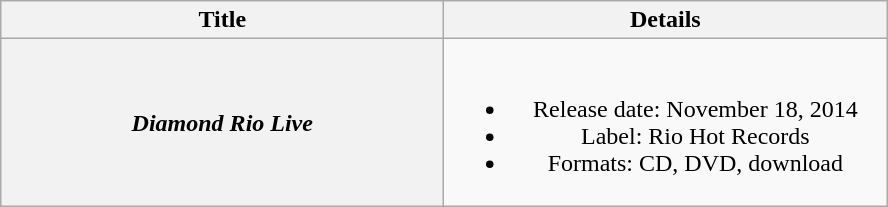<table class="wikitable plainrowheaders" style="text-align:center;">
<tr>
<th style="width:18em;">Title</th>
<th style="width:18em;">Details</th>
</tr>
<tr>
<th scope="row"><em>Diamond Rio Live</em></th>
<td><br><ul><li>Release date: November 18, 2014</li><li>Label: Rio Hot Records</li><li>Formats: CD, DVD, download</li></ul></td>
</tr>
</table>
